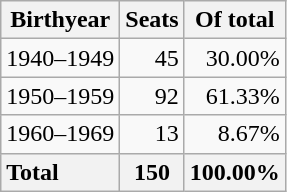<table class="wikitable" style="text-align:right;">
<tr>
<th align=left>Birthyear</th>
<th>Seats</th>
<th>Of total</th>
</tr>
<tr>
<td style="text-align:left;">1940–1949</td>
<td>45</td>
<td>30.00%</td>
</tr>
<tr>
<td style="text-align:left;">1950–1959</td>
<td>92</td>
<td>61.33%</td>
</tr>
<tr>
<td style="text-align:left;">1960–1969</td>
<td>13</td>
<td>8.67%</td>
</tr>
<tr>
<th style="text-align:left;"><strong>Total</strong></th>
<th><strong>150</strong></th>
<th><strong>100.00%</strong></th>
</tr>
</table>
